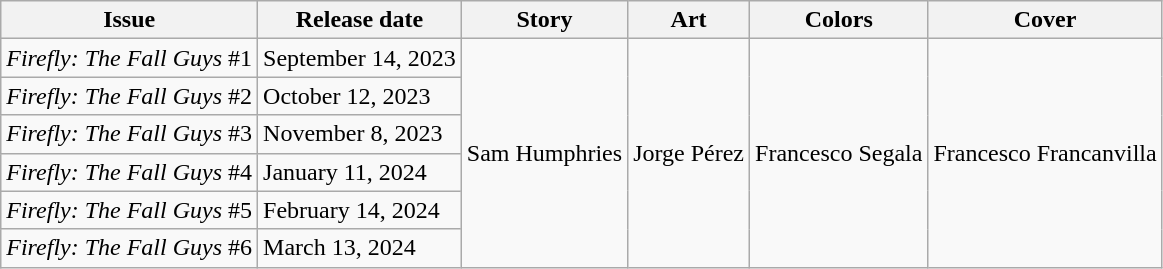<table class="wikitable mw-collapsible"">
<tr>
<th>Issue</th>
<th>Release date</th>
<th>Story</th>
<th>Art</th>
<th>Colors</th>
<th>Cover</th>
</tr>
<tr>
<td><em>Firefly: The Fall Guys</em> #1</td>
<td>September 14, 2023</td>
<td rowspan="6">Sam Humphries</td>
<td rowspan="6">Jorge Pérez</td>
<td rowspan="6">Francesco Segala</td>
<td rowspan="6">Francesco Francanvilla</td>
</tr>
<tr>
<td><em> Firefly: The Fall Guys</em> #2</td>
<td>October 12, 2023</td>
</tr>
<tr>
<td><em> Firefly: The Fall Guys</em> #3</td>
<td>November 8, 2023</td>
</tr>
<tr>
<td><em> Firefly: The Fall Guys</em> #4</td>
<td>January 11, 2024</td>
</tr>
<tr>
<td><em> Firefly: The Fall Guys</em> #5</td>
<td>February 14, 2024</td>
</tr>
<tr>
<td><em> Firefly: The Fall Guys</em> #6</td>
<td>March 13, 2024</td>
</tr>
</table>
